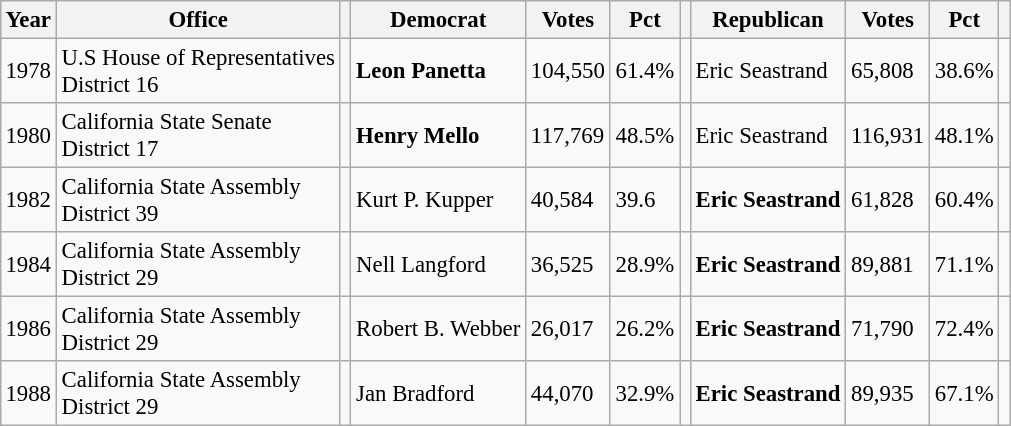<table class="wikitable" style="margin:0.5em ; font-size:95%">
<tr>
<th>Year</th>
<th>Office</th>
<th></th>
<th>Democrat</th>
<th>Votes</th>
<th>Pct</th>
<th></th>
<th>Republican</th>
<th>Votes</th>
<th>Pct</th>
<th></th>
</tr>
<tr>
<td>1978</td>
<td>U.S House of Representatives<br> District 16</td>
<td></td>
<td><strong>Leon Panetta</strong></td>
<td>104,550</td>
<td>61.4%</td>
<td></td>
<td>Eric Seastrand</td>
<td>65,808</td>
<td>38.6%</td>
<td></td>
</tr>
<tr>
<td>1980</td>
<td>California State Senate<br> District 17</td>
<td></td>
<td><strong>Henry Mello</strong></td>
<td>117,769</td>
<td>48.5%</td>
<td></td>
<td>Eric Seastrand</td>
<td>116,931</td>
<td>48.1%</td>
<td></td>
</tr>
<tr>
<td>1982</td>
<td>California State Assembly<br> District 39</td>
<td></td>
<td>Kurt P. Kupper</td>
<td>40,584</td>
<td>39.6</td>
<td></td>
<td><strong>Eric Seastrand</strong></td>
<td>61,828</td>
<td>60.4%</td>
<td></td>
</tr>
<tr>
<td>1984</td>
<td>California State Assembly<br> District 29</td>
<td></td>
<td>Nell Langford</td>
<td>36,525</td>
<td>28.9%</td>
<td></td>
<td><strong>Eric Seastrand</strong></td>
<td>89,881</td>
<td>71.1%</td>
<td></td>
</tr>
<tr>
<td>1986</td>
<td>California State Assembly<br> District 29</td>
<td></td>
<td>Robert B. Webber</td>
<td>26,017</td>
<td>26.2%</td>
<td></td>
<td><strong>Eric Seastrand</strong></td>
<td>71,790</td>
<td>72.4%</td>
<td></td>
</tr>
<tr>
<td>1988</td>
<td>California State Assembly<br> District 29</td>
<td></td>
<td>Jan Bradford</td>
<td>44,070</td>
<td>32.9%</td>
<td></td>
<td><strong>Eric Seastrand</strong></td>
<td>89,935</td>
<td>67.1%</td>
<td></td>
</tr>
</table>
